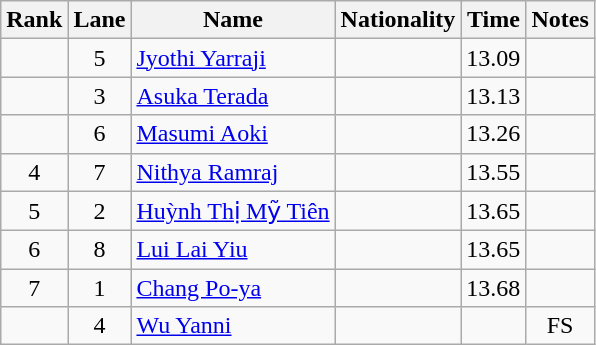<table class="wikitable sortable" style="text-align:center">
<tr>
<th>Rank</th>
<th>Lane</th>
<th>Name</th>
<th>Nationality</th>
<th>Time</th>
<th>Notes</th>
</tr>
<tr>
<td></td>
<td>5</td>
<td align=left><a href='#'>Jyothi Yarraji</a></td>
<td align=left></td>
<td>13.09</td>
<td></td>
</tr>
<tr>
<td></td>
<td>3</td>
<td align=left><a href='#'>Asuka Terada</a></td>
<td align=left></td>
<td>13.13</td>
<td></td>
</tr>
<tr>
<td></td>
<td>6</td>
<td align=left><a href='#'>Masumi Aoki</a></td>
<td align=left></td>
<td>13.26</td>
<td></td>
</tr>
<tr>
<td>4</td>
<td>7</td>
<td align=left><a href='#'>Nithya Ramraj</a></td>
<td align=left></td>
<td>13.55</td>
<td></td>
</tr>
<tr>
<td>5</td>
<td>2</td>
<td align=left><a href='#'>Huỳnh Thị Mỹ Tiên</a></td>
<td align=left></td>
<td>13.65</td>
<td></td>
</tr>
<tr>
<td>6</td>
<td>8</td>
<td align=left><a href='#'>Lui Lai Yiu</a></td>
<td align=left></td>
<td>13.65</td>
<td></td>
</tr>
<tr>
<td>7</td>
<td>1</td>
<td align=left><a href='#'>Chang Po-ya</a></td>
<td align=left></td>
<td>13.68</td>
<td></td>
</tr>
<tr>
<td></td>
<td>4</td>
<td align=left><a href='#'>Wu Yanni</a></td>
<td align=left></td>
<td></td>
<td>FS</td>
</tr>
</table>
